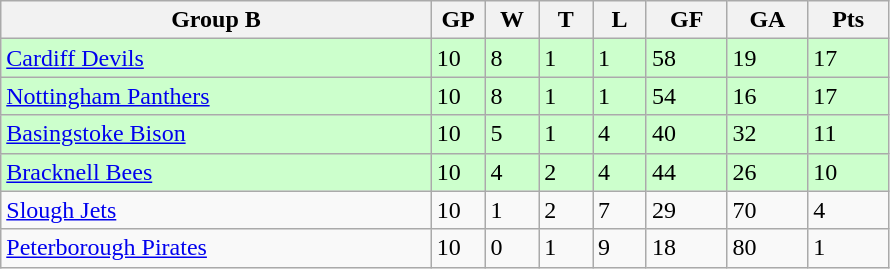<table class="wikitable">
<tr>
<th width="40%">Group B</th>
<th width="5%">GP</th>
<th width="5%">W</th>
<th width="5%">T</th>
<th width="5%">L</th>
<th width="7.5%">GF</th>
<th width="7.5%">GA</th>
<th width="7.5%">Pts</th>
</tr>
<tr bgcolor="#CCFFCC">
<td><a href='#'>Cardiff Devils</a></td>
<td>10</td>
<td>8</td>
<td>1</td>
<td>1</td>
<td>58</td>
<td>19</td>
<td>17</td>
</tr>
<tr bgcolor="#CCFFCC">
<td><a href='#'>Nottingham Panthers</a></td>
<td>10</td>
<td>8</td>
<td>1</td>
<td>1</td>
<td>54</td>
<td>16</td>
<td>17</td>
</tr>
<tr bgcolor="#CCFFCC">
<td><a href='#'>Basingstoke Bison</a></td>
<td>10</td>
<td>5</td>
<td>1</td>
<td>4</td>
<td>40</td>
<td>32</td>
<td>11</td>
</tr>
<tr bgcolor="#CCFFCC">
<td><a href='#'>Bracknell Bees</a></td>
<td>10</td>
<td>4</td>
<td>2</td>
<td>4</td>
<td>44</td>
<td>26</td>
<td>10</td>
</tr>
<tr>
<td><a href='#'>Slough Jets</a></td>
<td>10</td>
<td>1</td>
<td>2</td>
<td>7</td>
<td>29</td>
<td>70</td>
<td>4</td>
</tr>
<tr>
<td><a href='#'>Peterborough Pirates</a></td>
<td>10</td>
<td>0</td>
<td>1</td>
<td>9</td>
<td>18</td>
<td>80</td>
<td>1</td>
</tr>
</table>
